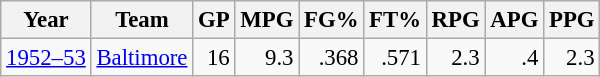<table class="wikitable sortable" style="font-size:95%; text-align:right;">
<tr>
<th>Year</th>
<th>Team</th>
<th>GP</th>
<th>MPG</th>
<th>FG%</th>
<th>FT%</th>
<th>RPG</th>
<th>APG</th>
<th>PPG</th>
</tr>
<tr>
<td style="text-align:left;"><a href='#'>1952–53</a></td>
<td style="text-align:left;"><a href='#'>Baltimore</a></td>
<td>16</td>
<td>9.3</td>
<td>.368</td>
<td>.571</td>
<td>2.3</td>
<td>.4</td>
<td>2.3</td>
</tr>
</table>
